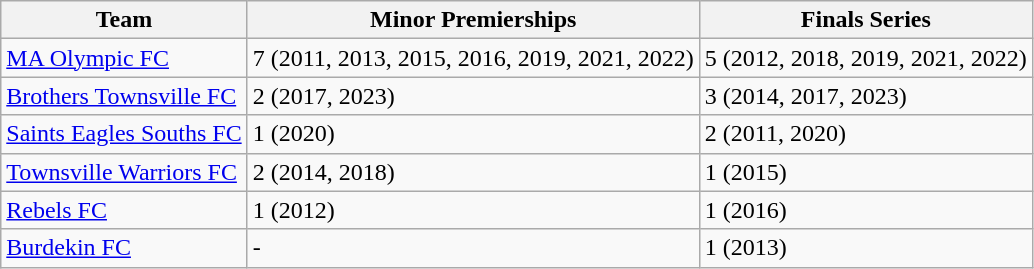<table class="wikitable" align="center">
<tr>
<th>Team</th>
<th>Minor Premierships</th>
<th>Finals Series</th>
</tr>
<tr>
<td><a href='#'>MA Olympic FC</a></td>
<td>7 (2011, 2013, 2015, 2016, 2019, 2021, 2022)</td>
<td>5 (2012, 2018, 2019, 2021, 2022)</td>
</tr>
<tr>
<td><a href='#'>Brothers Townsville FC</a></td>
<td>2 (2017, 2023)</td>
<td>3 (2014, 2017, 2023)</td>
</tr>
<tr>
<td><a href='#'>Saints Eagles Souths FC</a></td>
<td>1 (2020)</td>
<td>2 (2011, 2020)</td>
</tr>
<tr>
<td><a href='#'>Townsville Warriors FC</a></td>
<td>2 (2014, 2018)</td>
<td>1 (2015)</td>
</tr>
<tr>
<td><a href='#'>Rebels FC</a></td>
<td>1 (2012)</td>
<td>1 (2016)</td>
</tr>
<tr>
<td><a href='#'>Burdekin FC</a></td>
<td>-</td>
<td>1 (2013)</td>
</tr>
</table>
